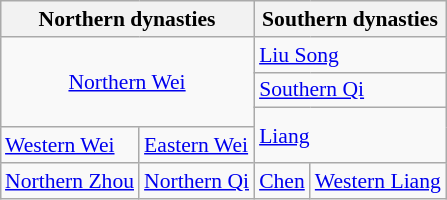<table class="wikitable floatright" style="margin: 0 0 0.8em 0.8em; font-size: 90%;">
<tr>
<th colspan="2">Northern dynasties</th>
<th colspan="2">Southern dynasties</th>
</tr>
<tr style="height: 2ex">
<td colspan="2" rowspan="3" align="center"><a href='#'>Northern Wei</a> </td>
<td colspan="2"><a href='#'>Liu Song</a> </td>
</tr>
<tr style="height: 2ex">
<td colspan="2"><a href='#'>Southern Qi</a> </td>
</tr>
<tr style="height: 2ex">
<td colspan="2" rowspan="2"><a href='#'>Liang</a> </td>
</tr>
<tr>
<td><a href='#'>Western Wei</a><br></td>
<td><a href='#'>Eastern Wei</a><br></td>
</tr>
<tr>
<td><a href='#'>Northern Zhou</a><br></td>
<td><a href='#'>Northern Qi</a><br></td>
<td><a href='#'>Chen</a><br></td>
<td><a href='#'>Western Liang</a><br></td>
</tr>
</table>
